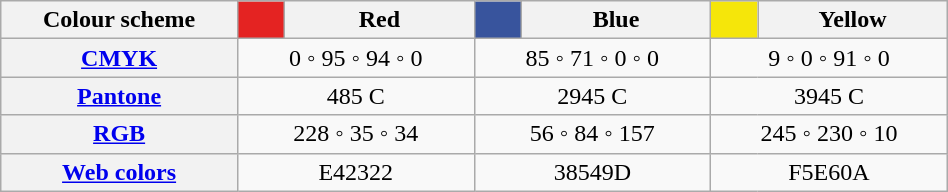<table class="wikitable" style="width:50%">
<tr>
<th>Colour scheme</th>
<th style="background:#E42322; width:5%"></th>
<th style="width:20%">Red</th>
<th style="background:#38549D; width:5%"></th>
<th style="width:20%">Blue</th>
<th style="background:#F5E60A; width:5%"></th>
<th style="width:20%">Yellow</th>
</tr>
<tr align=center>
<th><a href='#'>CMYK</a></th>
<td colspan="2">0 ◦ 95 ◦ 94 ◦ 0</td>
<td colspan="2">85 ◦ 71 ◦ 0 ◦ 0</td>
<td colspan="2">9 ◦ 0 ◦ 91 ◦ 0</td>
</tr>
<tr align=center>
<th><a href='#'>Pantone</a></th>
<td colspan="2">485 C</td>
<td colspan="2">2945 C</td>
<td colspan="2">3945 C</td>
</tr>
<tr align=center>
<th><a href='#'>RGB</a></th>
<td colspan="2">228 ◦ 35 ◦ 34</td>
<td colspan="2">56 ◦ 84 ◦ 157</td>
<td colspan="2">245 ◦ 230 ◦ 10</td>
</tr>
<tr align=center>
<th><a href='#'>Web colors</a></th>
<td colspan="2">E42322</td>
<td colspan="2">38549D</td>
<td colspan="2">F5E60A</td>
</tr>
</table>
